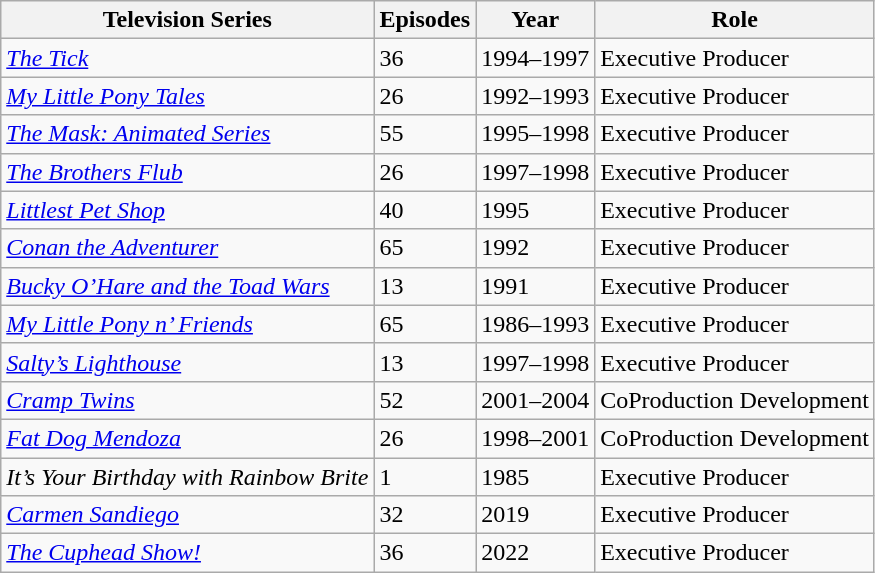<table class="wikitable sortable">
<tr>
<th>Television Series</th>
<th>Episodes</th>
<th>Year</th>
<th>Role</th>
</tr>
<tr>
<td><em><a href='#'>The Tick</a></em></td>
<td>36</td>
<td>1994–1997</td>
<td>Executive Producer</td>
</tr>
<tr>
<td><em><a href='#'>My Little Pony Tales</a></em></td>
<td>26</td>
<td>1992–1993</td>
<td>Executive Producer</td>
</tr>
<tr>
<td><em><a href='#'>The Mask: Animated Series</a></em></td>
<td>55</td>
<td>1995–1998</td>
<td>Executive Producer</td>
</tr>
<tr>
<td><em><a href='#'>The Brothers Flub</a></em></td>
<td>26</td>
<td>1997–1998</td>
<td>Executive Producer</td>
</tr>
<tr>
<td><em><a href='#'>Littlest Pet Shop</a></em></td>
<td>40</td>
<td>1995</td>
<td>Executive Producer</td>
</tr>
<tr>
<td><em><a href='#'>Conan the Adventurer</a></em></td>
<td>65</td>
<td>1992</td>
<td>Executive Producer</td>
</tr>
<tr>
<td><em><a href='#'>Bucky O’Hare and the Toad Wars</a></em></td>
<td>13</td>
<td>1991</td>
<td>Executive Producer</td>
</tr>
<tr>
<td><em><a href='#'>My Little Pony n’ Friends</a></em></td>
<td>65</td>
<td>1986–1993</td>
<td>Executive Producer</td>
</tr>
<tr>
<td><em><a href='#'>Salty’s Lighthouse</a></em></td>
<td>13</td>
<td>1997–1998</td>
<td>Executive Producer</td>
</tr>
<tr>
<td><em><a href='#'>Cramp Twins</a></em></td>
<td>52</td>
<td>2001–2004</td>
<td>CoProduction Development</td>
</tr>
<tr>
<td><em><a href='#'>Fat Dog Mendoza</a></em></td>
<td>26</td>
<td>1998–2001</td>
<td>CoProduction Development</td>
</tr>
<tr>
<td><em>It’s Your Birthday with Rainbow Brite</em></td>
<td>1</td>
<td>1985</td>
<td>Executive Producer</td>
</tr>
<tr>
<td><em><a href='#'>Carmen Sandiego</a></em></td>
<td>32</td>
<td>2019</td>
<td>Executive Producer</td>
</tr>
<tr>
<td><em><a href='#'>The Cuphead Show!</a></em></td>
<td>36</td>
<td>2022</td>
<td>Executive Producer</td>
</tr>
</table>
